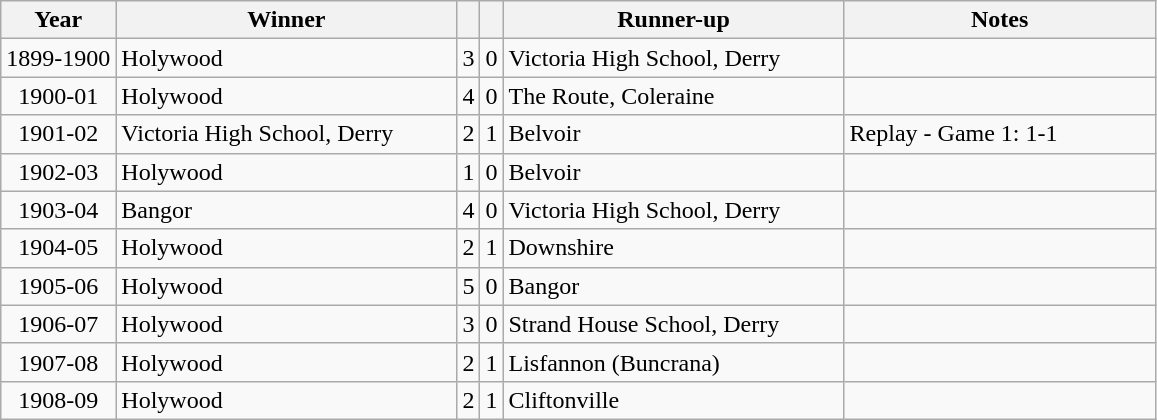<table class="wikitable">
<tr>
<th>Year</th>
<th>Winner</th>
<th></th>
<th></th>
<th>Runner-up</th>
<th>Notes</th>
</tr>
<tr>
<td align="center">1899-1900</td>
<td width=220>Holywood</td>
<td align="center">3</td>
<td align="center">0</td>
<td width=220>Victoria High School, Derry</td>
<td width=200></td>
</tr>
<tr>
<td align="center">1900-01</td>
<td>Holywood</td>
<td align="center">4</td>
<td align="center">0</td>
<td>The Route, Coleraine</td>
<td></td>
</tr>
<tr>
<td align="center">1901-02</td>
<td>Victoria High School, Derry</td>
<td align="center">2</td>
<td align="center">1</td>
<td>Belvoir</td>
<td>Replay - Game 1: 1-1</td>
</tr>
<tr>
<td align="center">1902-03</td>
<td>Holywood</td>
<td align="center">1</td>
<td align="center">0</td>
<td>Belvoir</td>
<td></td>
</tr>
<tr>
<td align="center">1903-04</td>
<td>Bangor</td>
<td align="center">4</td>
<td align="center">0</td>
<td>Victoria High School, Derry</td>
<td></td>
</tr>
<tr>
<td align="center">1904-05</td>
<td>Holywood</td>
<td align="center">2</td>
<td align="center">1</td>
<td>Downshire</td>
<td></td>
</tr>
<tr>
<td align="center">1905-06</td>
<td>Holywood</td>
<td align="center">5</td>
<td align="center">0</td>
<td>Bangor</td>
<td></td>
</tr>
<tr>
<td align="center">1906-07</td>
<td>Holywood</td>
<td align="center">3</td>
<td align="center">0</td>
<td>Strand House School, Derry</td>
<td></td>
</tr>
<tr>
<td align="center">1907-08</td>
<td>Holywood</td>
<td align="center">2</td>
<td align="center">1</td>
<td>Lisfannon (Buncrana)</td>
<td></td>
</tr>
<tr>
<td align="center">1908-09</td>
<td>Holywood</td>
<td align="center">2</td>
<td align="center">1</td>
<td>Cliftonville</td>
<td></td>
</tr>
</table>
